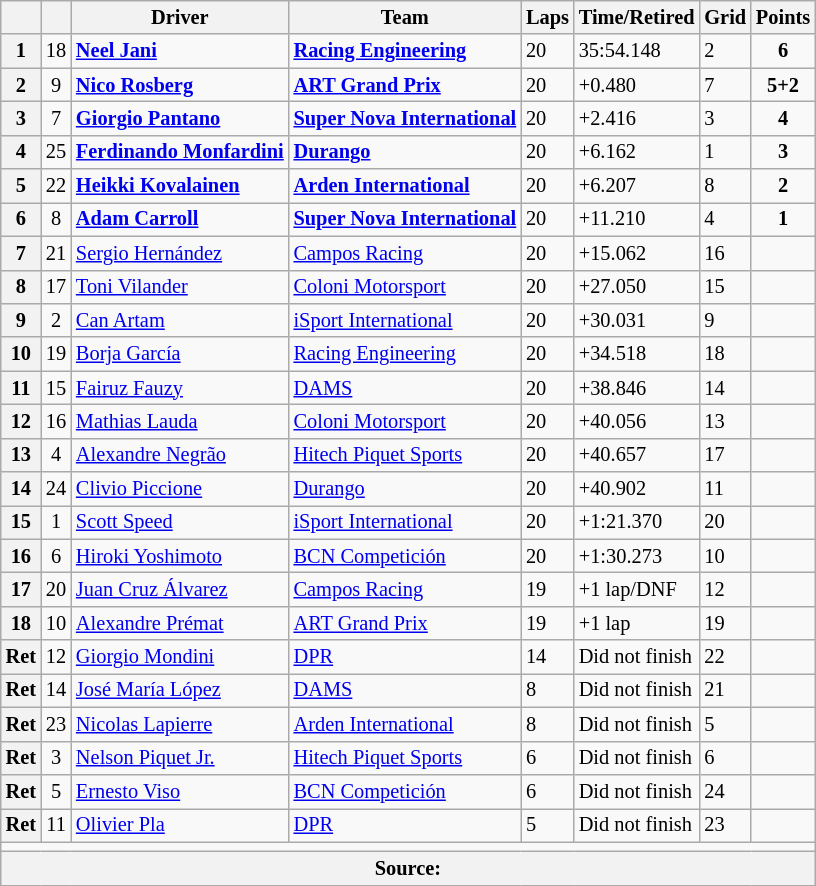<table class="wikitable" style="font-size:85%">
<tr>
<th></th>
<th></th>
<th>Driver</th>
<th>Team</th>
<th>Laps</th>
<th>Time/Retired</th>
<th>Grid</th>
<th>Points</th>
</tr>
<tr>
<th>1</th>
<td align="center">18</td>
<td> <strong><a href='#'>Neel Jani</a></strong></td>
<td><strong><a href='#'>Racing Engineering</a></strong></td>
<td>20</td>
<td>35:54.148</td>
<td>2</td>
<td align="center"><strong>6</strong></td>
</tr>
<tr>
<th>2</th>
<td align="center">9</td>
<td> <strong><a href='#'>Nico Rosberg</a></strong></td>
<td><strong><a href='#'>ART Grand Prix</a></strong></td>
<td>20</td>
<td>+0.480</td>
<td>7</td>
<td align="center"><strong>5+2</strong></td>
</tr>
<tr>
<th>3</th>
<td align="center">7</td>
<td> <strong><a href='#'>Giorgio Pantano</a></strong></td>
<td><strong><a href='#'>Super Nova International</a></strong></td>
<td>20</td>
<td>+2.416</td>
<td>3</td>
<td align="center"><strong>4</strong></td>
</tr>
<tr>
<th>4</th>
<td align="center">25</td>
<td> <strong><a href='#'>Ferdinando Monfardini</a></strong></td>
<td><strong><a href='#'>Durango</a></strong></td>
<td>20</td>
<td>+6.162</td>
<td>1</td>
<td align="center"><strong>3</strong></td>
</tr>
<tr>
<th>5</th>
<td align="center">22</td>
<td> <strong><a href='#'>Heikki Kovalainen</a></strong></td>
<td><strong><a href='#'>Arden International</a></strong></td>
<td>20</td>
<td>+6.207</td>
<td>8</td>
<td align="center"><strong>2</strong></td>
</tr>
<tr>
<th>6</th>
<td align="center">8</td>
<td> <strong><a href='#'>Adam Carroll</a></strong></td>
<td><strong><a href='#'>Super Nova International</a></strong></td>
<td>20</td>
<td>+11.210</td>
<td>4</td>
<td align="center"><strong>1</strong></td>
</tr>
<tr>
<th>7</th>
<td align="center">21</td>
<td> <a href='#'>Sergio Hernández</a></td>
<td><a href='#'>Campos Racing</a></td>
<td>20</td>
<td>+15.062</td>
<td>16</td>
<td></td>
</tr>
<tr>
<th>8</th>
<td align="center">17</td>
<td> <a href='#'>Toni Vilander</a></td>
<td><a href='#'>Coloni Motorsport</a></td>
<td>20</td>
<td>+27.050</td>
<td>15</td>
<td></td>
</tr>
<tr>
<th>9</th>
<td align="center">2</td>
<td> <a href='#'>Can Artam</a></td>
<td><a href='#'>iSport International</a></td>
<td>20</td>
<td>+30.031</td>
<td>9</td>
<td></td>
</tr>
<tr>
<th>10</th>
<td align="center">19</td>
<td> <a href='#'>Borja García</a></td>
<td><a href='#'>Racing Engineering</a></td>
<td>20</td>
<td>+34.518</td>
<td>18</td>
<td></td>
</tr>
<tr>
<th>11</th>
<td align="center">15</td>
<td> <a href='#'>Fairuz Fauzy</a></td>
<td><a href='#'>DAMS</a></td>
<td>20</td>
<td>+38.846</td>
<td>14</td>
<td></td>
</tr>
<tr>
<th>12</th>
<td align="center">16</td>
<td> <a href='#'>Mathias Lauda</a></td>
<td><a href='#'>Coloni Motorsport</a></td>
<td>20</td>
<td>+40.056</td>
<td>13</td>
<td></td>
</tr>
<tr>
<th>13</th>
<td align="center">4</td>
<td> <a href='#'>Alexandre Negrão</a></td>
<td><a href='#'>Hitech Piquet Sports</a></td>
<td>20</td>
<td>+40.657</td>
<td>17</td>
<td></td>
</tr>
<tr>
<th>14</th>
<td align="center">24</td>
<td> <a href='#'>Clivio Piccione</a></td>
<td><a href='#'>Durango</a></td>
<td>20</td>
<td>+40.902</td>
<td>11</td>
<td></td>
</tr>
<tr>
<th>15</th>
<td align="center">1</td>
<td> <a href='#'>Scott Speed</a></td>
<td><a href='#'>iSport International</a></td>
<td>20</td>
<td>+1:21.370</td>
<td>20</td>
<td></td>
</tr>
<tr>
<th>16</th>
<td align="center">6</td>
<td> <a href='#'>Hiroki Yoshimoto</a></td>
<td><a href='#'>BCN Competición</a></td>
<td>20</td>
<td>+1:30.273</td>
<td>10</td>
<td></td>
</tr>
<tr>
<th>17</th>
<td align="center">20</td>
<td> <a href='#'>Juan Cruz Álvarez</a></td>
<td><a href='#'>Campos Racing</a></td>
<td>19</td>
<td>+1 lap/DNF</td>
<td>12</td>
<td></td>
</tr>
<tr>
<th>18</th>
<td align="center">10</td>
<td> <a href='#'>Alexandre Prémat</a></td>
<td><a href='#'>ART Grand Prix</a></td>
<td>19</td>
<td>+1 lap</td>
<td>19</td>
<td></td>
</tr>
<tr>
<th>Ret</th>
<td align="center">12</td>
<td> <a href='#'>Giorgio Mondini</a></td>
<td><a href='#'>DPR</a></td>
<td>14</td>
<td>Did not finish</td>
<td>22</td>
<td></td>
</tr>
<tr>
<th>Ret</th>
<td align="center">14</td>
<td> <a href='#'>José María López</a></td>
<td><a href='#'>DAMS</a></td>
<td>8</td>
<td>Did not finish</td>
<td>21</td>
<td></td>
</tr>
<tr>
<th>Ret</th>
<td align="center">23</td>
<td> <a href='#'>Nicolas Lapierre</a></td>
<td><a href='#'>Arden International</a></td>
<td>8</td>
<td>Did not finish</td>
<td>5</td>
<td></td>
</tr>
<tr>
<th>Ret</th>
<td align="center">3</td>
<td> <a href='#'>Nelson Piquet Jr.</a></td>
<td><a href='#'>Hitech Piquet Sports</a></td>
<td>6</td>
<td>Did not finish</td>
<td>6</td>
<td></td>
</tr>
<tr>
<th>Ret</th>
<td align="center">5</td>
<td> <a href='#'>Ernesto Viso</a></td>
<td><a href='#'>BCN Competición</a></td>
<td>6</td>
<td>Did not finish</td>
<td>24</td>
<td></td>
</tr>
<tr>
<th>Ret</th>
<td align="center">11</td>
<td> <a href='#'>Olivier Pla</a></td>
<td><a href='#'>DPR</a></td>
<td>5</td>
<td>Did not finish</td>
<td>23</td>
<td></td>
</tr>
<tr>
<td colspan="8"></td>
</tr>
<tr>
<th colspan="8">Source:</th>
</tr>
</table>
